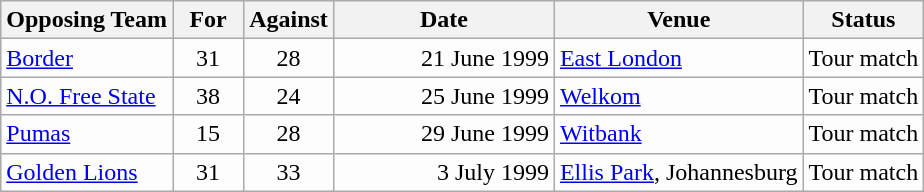<table class=wikitable>
<tr>
<th>Opposing Team</th>
<th>For</th>
<th>Against</th>
<th>Date</th>
<th>Venue</th>
<th>Status</th>
</tr>
<tr bgcolor=#fdfdfd>
<td><a href='#'>Border</a></td>
<td align=center width=40>31</td>
<td align=center width=40>28</td>
<td width=140 align=right>21 June 1999</td>
<td><a href='#'>East London</a></td>
<td>Tour match</td>
</tr>
<tr bgcolor=#fdfdfd>
<td><a href='#'>N.O. Free State</a></td>
<td align=center width=40>38</td>
<td align=center width=40>24</td>
<td width=140 align=right>25 June 1999</td>
<td><a href='#'>Welkom</a></td>
<td>Tour match</td>
</tr>
<tr bgcolor=#fdfdfd>
<td><a href='#'>Pumas</a></td>
<td align=center width=40>15</td>
<td align=center width=40>28</td>
<td width=140 align=right>29 June 1999</td>
<td><a href='#'>Witbank</a></td>
<td>Tour match</td>
</tr>
<tr bgcolor=#fdfdfd>
<td><a href='#'>Golden Lions</a></td>
<td align=center width=40>31</td>
<td align=center width=40>33</td>
<td width=140 align=right>3 July 1999</td>
<td><a href='#'>Ellis Park</a>, Johannesburg</td>
<td>Tour match</td>
</tr>
</table>
